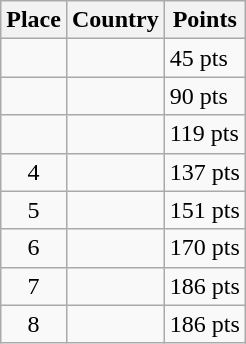<table class="wikitable sortable">
<tr>
<th>Place</th>
<th>Country</th>
<th>Points</th>
</tr>
<tr>
<td align=center></td>
<td></td>
<td>45 pts</td>
</tr>
<tr>
<td align=center></td>
<td></td>
<td>90 pts</td>
</tr>
<tr>
<td align=center></td>
<td></td>
<td>119 pts</td>
</tr>
<tr>
<td align=center>4</td>
<td></td>
<td>137 pts</td>
</tr>
<tr>
<td align=center>5</td>
<td></td>
<td>151 pts</td>
</tr>
<tr>
<td align=center>6</td>
<td></td>
<td>170 pts</td>
</tr>
<tr>
<td align=center>7</td>
<td></td>
<td>186 pts</td>
</tr>
<tr>
<td align=center>8</td>
<td></td>
<td>186 pts</td>
</tr>
</table>
